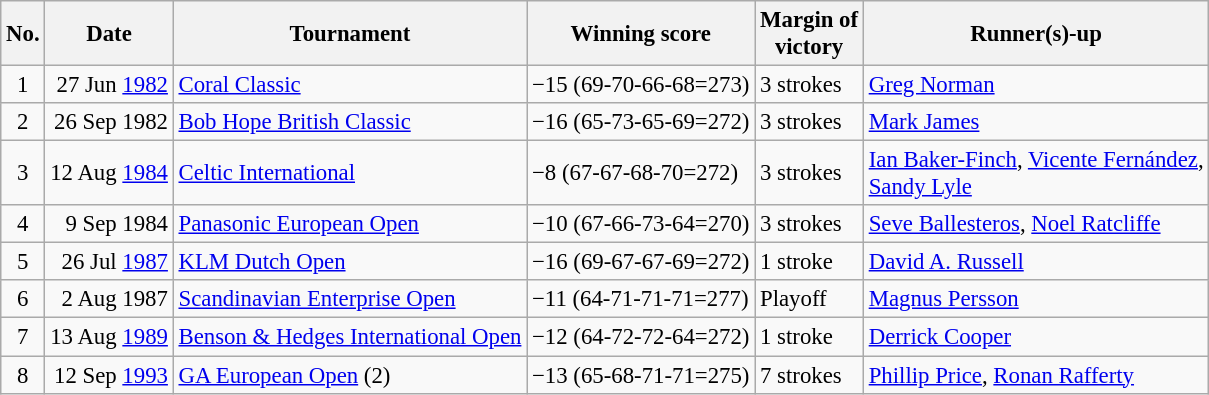<table class="wikitable" style="font-size:95%;">
<tr>
<th>No.</th>
<th>Date</th>
<th>Tournament</th>
<th>Winning score</th>
<th>Margin of<br>victory</th>
<th>Runner(s)-up</th>
</tr>
<tr>
<td align=center>1</td>
<td align=right>27 Jun <a href='#'>1982</a></td>
<td><a href='#'>Coral Classic</a></td>
<td>−15 (69-70-66-68=273)</td>
<td>3 strokes</td>
<td> <a href='#'>Greg Norman</a></td>
</tr>
<tr>
<td align=center>2</td>
<td align=right>26 Sep 1982</td>
<td><a href='#'>Bob Hope British Classic</a></td>
<td>−16 (65-73-65-69=272)</td>
<td>3 strokes</td>
<td> <a href='#'>Mark James</a></td>
</tr>
<tr>
<td align=center>3</td>
<td align=right>12 Aug <a href='#'>1984</a></td>
<td><a href='#'>Celtic International</a></td>
<td>−8 (67-67-68-70=272)</td>
<td>3 strokes</td>
<td> <a href='#'>Ian Baker-Finch</a>,  <a href='#'>Vicente Fernández</a>,<br> <a href='#'>Sandy Lyle</a></td>
</tr>
<tr>
<td align=center>4</td>
<td align=right>9 Sep 1984</td>
<td><a href='#'>Panasonic European Open</a></td>
<td>−10 (67-66-73-64=270)</td>
<td>3 strokes</td>
<td> <a href='#'>Seve Ballesteros</a>,  <a href='#'>Noel Ratcliffe</a></td>
</tr>
<tr>
<td align=center>5</td>
<td align=right>26 Jul <a href='#'>1987</a></td>
<td><a href='#'>KLM Dutch Open</a></td>
<td>−16 (69-67-67-69=272)</td>
<td>1 stroke</td>
<td> <a href='#'>David A. Russell</a></td>
</tr>
<tr>
<td align=center>6</td>
<td align=right>2 Aug 1987</td>
<td><a href='#'>Scandinavian Enterprise Open</a></td>
<td>−11 (64-71-71-71=277)</td>
<td>Playoff</td>
<td> <a href='#'>Magnus Persson</a></td>
</tr>
<tr>
<td align=center>7</td>
<td align=right>13 Aug <a href='#'>1989</a></td>
<td><a href='#'>Benson & Hedges International Open</a></td>
<td>−12 (64-72-72-64=272)</td>
<td>1 stroke</td>
<td> <a href='#'>Derrick Cooper</a></td>
</tr>
<tr>
<td align=center>8</td>
<td align=right>12 Sep <a href='#'>1993</a></td>
<td><a href='#'>GA European Open</a> (2)</td>
<td>−13 (65-68-71-71=275)</td>
<td>7 strokes</td>
<td> <a href='#'>Phillip Price</a>,  <a href='#'>Ronan Rafferty</a></td>
</tr>
</table>
